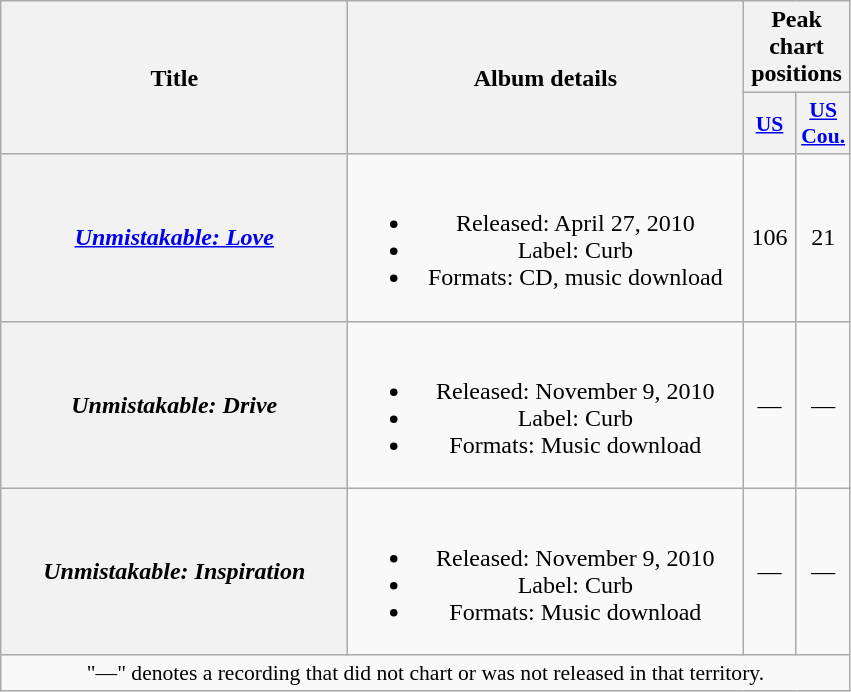<table class="wikitable plainrowheaders" style="text-align:center;" border="1">
<tr>
<th scope="col" rowspan="2" style="width:14em;">Title</th>
<th scope="col" rowspan="2" style="width:16em;">Album details</th>
<th scope="col" colspan="2">Peak chart<br>positions</th>
</tr>
<tr>
<th scope="col" style="width:2em;font-size:90%;"><a href='#'>US</a><br></th>
<th scope="col" style="width:2em;font-size:90%;"><a href='#'>US<br>Cou.</a><br></th>
</tr>
<tr>
<th scope="row"><em><a href='#'>Unmistakable: Love</a></em></th>
<td><br><ul><li>Released: April 27, 2010</li><li>Label: Curb</li><li>Formats: CD, music download</li></ul></td>
<td>106</td>
<td>21</td>
</tr>
<tr>
<th scope="row"><em>Unmistakable: Drive</em></th>
<td><br><ul><li>Released: November 9, 2010</li><li>Label: Curb</li><li>Formats: Music download</li></ul></td>
<td>—</td>
<td>—</td>
</tr>
<tr>
<th scope="row"><em>Unmistakable: Inspiration</em></th>
<td><br><ul><li>Released: November 9, 2010</li><li>Label: Curb</li><li>Formats: Music download</li></ul></td>
<td>—</td>
<td>—</td>
</tr>
<tr>
<td colspan="4" style="font-size:90%">"—" denotes a recording that did not chart or was not released in that territory.</td>
</tr>
</table>
